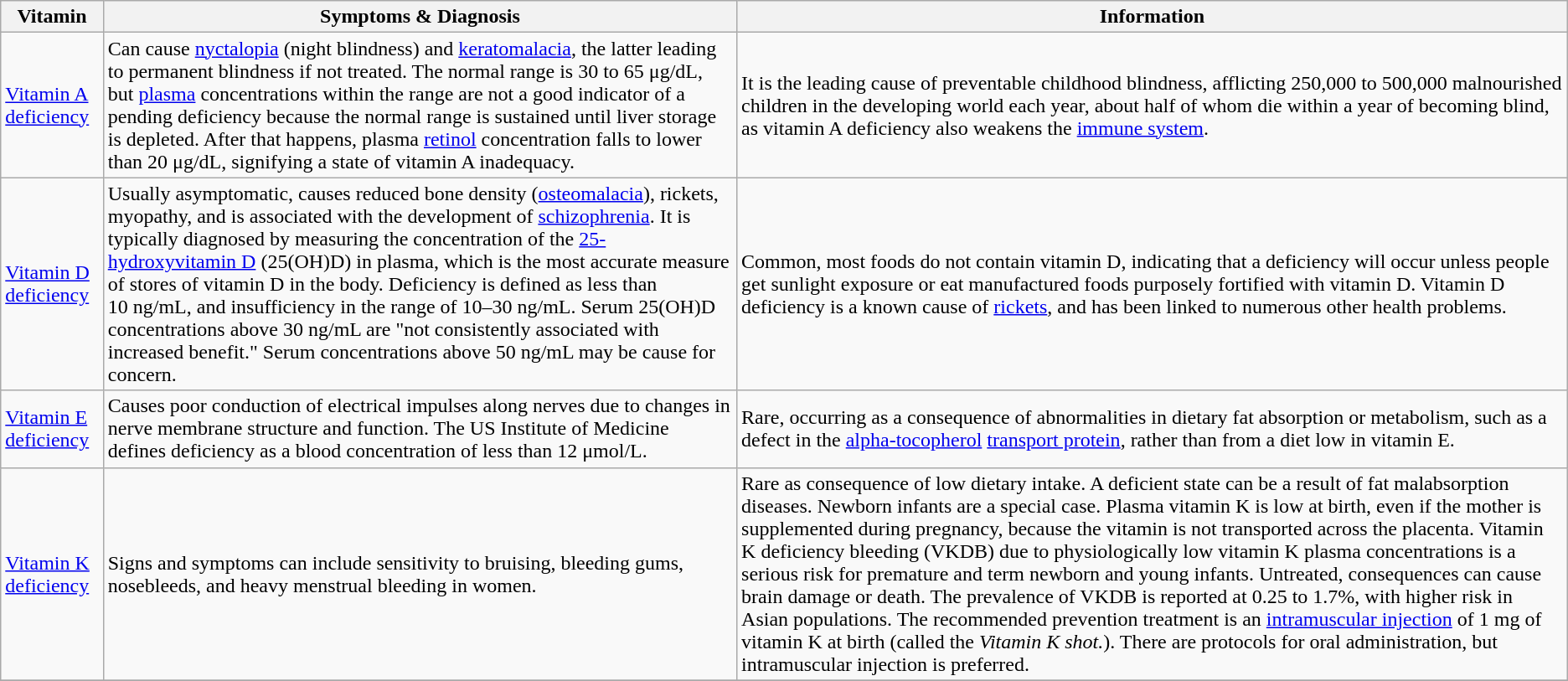<table class="wikitable">
<tr>
<th>Vitamin</th>
<th>Symptoms & Diagnosis</th>
<th>Information</th>
</tr>
<tr>
<td><a href='#'>Vitamin A deficiency</a></td>
<td>Can cause <a href='#'>nyctalopia</a> (night blindness) and <a href='#'>keratomalacia</a>, the latter leading to permanent blindness if not treated. The normal range is 30 to 65 μg/dL, but <a href='#'>plasma</a> concentrations within the range are not a good indicator of a pending deficiency because the normal range is sustained until liver storage is depleted. After that happens, plasma <a href='#'>retinol</a> concentration falls to lower than 20 μg/dL, signifying a state of vitamin A inadequacy.</td>
<td>It is the leading cause of preventable childhood blindness, afflicting 250,000 to 500,000 malnourished children in the developing world each year, about half of whom die within a year of becoming blind, as vitamin A deficiency also weakens the <a href='#'>immune system</a>.</td>
</tr>
<tr>
<td><a href='#'>Vitamin D deficiency</a></td>
<td>Usually asymptomatic, causes reduced bone density (<a href='#'>osteomalacia</a>), rickets, myopathy, and is associated with the development of <a href='#'>schizophrenia</a>. It is typically diagnosed by measuring the concentration of the <a href='#'>25-hydroxyvitamin D</a> (25(OH)D) in plasma, which is the most accurate measure of stores of vitamin D in the body. Deficiency is defined as less than 10 ng/mL, and insufficiency in the range of 10–30 ng/mL. Serum 25(OH)D concentrations above 30 ng/mL are "not consistently associated with increased benefit." Serum concentrations above 50 ng/mL may be cause for concern.</td>
<td>Common, most foods do not contain vitamin D, indicating that a deficiency will occur unless people get sunlight exposure or eat manufactured foods purposely fortified with vitamin D. Vitamin D deficiency is a known cause of <a href='#'>rickets</a>, and has been linked to numerous other health problems.</td>
</tr>
<tr>
<td><a href='#'>Vitamin E deficiency</a></td>
<td>Causes poor conduction of electrical impulses along nerves due to changes in nerve membrane structure and function. The US Institute of Medicine defines deficiency as a blood concentration of less than 12 μmol/L.</td>
<td>Rare, occurring as a consequence of abnormalities in dietary fat absorption or metabolism, such as a defect in the <a href='#'>alpha-tocopherol</a> <a href='#'>transport protein</a>, rather than from a diet low in vitamin E.</td>
</tr>
<tr>
<td><a href='#'>Vitamin K deficiency</a></td>
<td>Signs and symptoms can include sensitivity to bruising, bleeding gums, nosebleeds, and heavy menstrual bleeding in women.</td>
<td>Rare as consequence of low dietary intake. A deficient state can be a result of fat malabsorption diseases. Newborn infants are a special case. Plasma vitamin K is low at birth, even if the mother is supplemented during pregnancy, because the vitamin is not transported across the placenta. Vitamin K deficiency bleeding (VKDB) due to physiologically low vitamin K plasma concentrations is a serious risk for premature and term newborn and young infants. Untreated, consequences can cause brain damage or death. The prevalence of VKDB is reported at 0.25 to 1.7%, with higher risk in Asian populations. The recommended prevention treatment is an <a href='#'>intramuscular injection</a> of 1 mg of vitamin K at birth (called the <em>Vitamin K shot.</em>). There are protocols for oral administration, but intramuscular injection is preferred.</td>
</tr>
<tr>
</tr>
</table>
